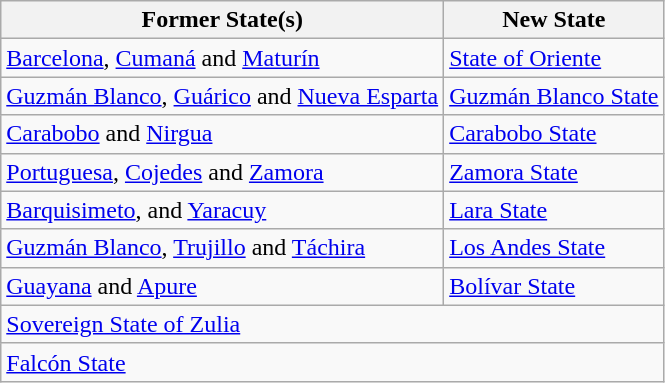<table class="wikitable">
<tr>
<th>Former State(s)</th>
<th>New State</th>
</tr>
<tr>
<td><a href='#'>Barcelona</a>, <a href='#'>Cumaná</a> and <a href='#'>Maturín</a></td>
<td><a href='#'>State of Oriente</a></td>
</tr>
<tr>
<td><a href='#'>Guzmán Blanco</a>, <a href='#'>Guárico</a> and <a href='#'>Nueva Esparta</a></td>
<td><a href='#'>Guzmán Blanco State</a></td>
</tr>
<tr>
<td><a href='#'>Carabobo</a> and <a href='#'>Nirgua</a></td>
<td><a href='#'>Carabobo State</a></td>
</tr>
<tr>
<td><a href='#'>Portuguesa</a>, <a href='#'>Cojedes</a> and <a href='#'>Zamora</a></td>
<td><a href='#'>Zamora State</a></td>
</tr>
<tr>
<td><a href='#'>Barquisimeto</a>, and <a href='#'>Yaracuy</a></td>
<td><a href='#'>Lara State</a></td>
</tr>
<tr>
<td><a href='#'>Guzmán Blanco</a>, <a href='#'>Trujillo</a> and <a href='#'>Táchira</a></td>
<td><a href='#'>Los Andes State</a></td>
</tr>
<tr>
<td><a href='#'>Guayana</a> and <a href='#'>Apure</a></td>
<td><a href='#'>Bolívar State</a></td>
</tr>
<tr>
<td colspan="2"><a href='#'>Sovereign State of Zulia</a></td>
</tr>
<tr>
<td colspan="2"><a href='#'>Falcón State</a></td>
</tr>
</table>
